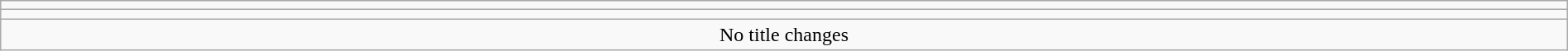<table class="wikitable" style="text-align:center; width:100%;">
<tr>
<td colspan=5></td>
</tr>
<tr>
<td colspan=5><strong></strong></td>
</tr>
<tr>
<td colspan="5">No title changes</td>
</tr>
</table>
